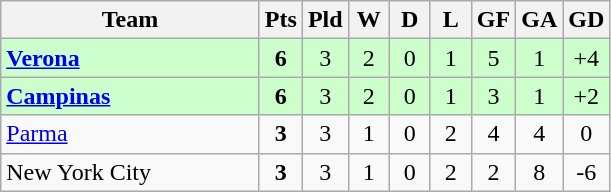<table class=wikitable style="text-align:center">
<tr>
<th width=165>Team</th>
<th width=20>Pts</th>
<th width=20>Pld</th>
<th width=20>W</th>
<th width=20>D</th>
<th width=20>L</th>
<th width=20>GF</th>
<th width=20>GA</th>
<th width=20>GD</th>
</tr>
<tr style="background:#ccffcc">
<td style="text-align:left"><strong> <a href='#'>Verona</a></strong></td>
<td><strong>6</strong></td>
<td>3</td>
<td>2</td>
<td>0</td>
<td>1</td>
<td>5</td>
<td>1</td>
<td>+4</td>
</tr>
<tr style="background:#ccffcc">
<td style="text-align:left"><strong> <a href='#'>Campinas</a></strong></td>
<td><strong>6</strong></td>
<td>3</td>
<td>2</td>
<td>0</td>
<td>1</td>
<td>3</td>
<td>1</td>
<td>+2</td>
</tr>
<tr>
<td style="text-align:left"> <a href='#'>Parma</a></td>
<td><strong>3</strong></td>
<td>3</td>
<td>1</td>
<td>0</td>
<td>2</td>
<td>4</td>
<td>4</td>
<td>0</td>
</tr>
<tr>
<td style="text-align:left"> New York City</td>
<td><strong>3</strong></td>
<td>3</td>
<td>1</td>
<td>0</td>
<td>2</td>
<td>2</td>
<td>8</td>
<td>-6</td>
</tr>
</table>
